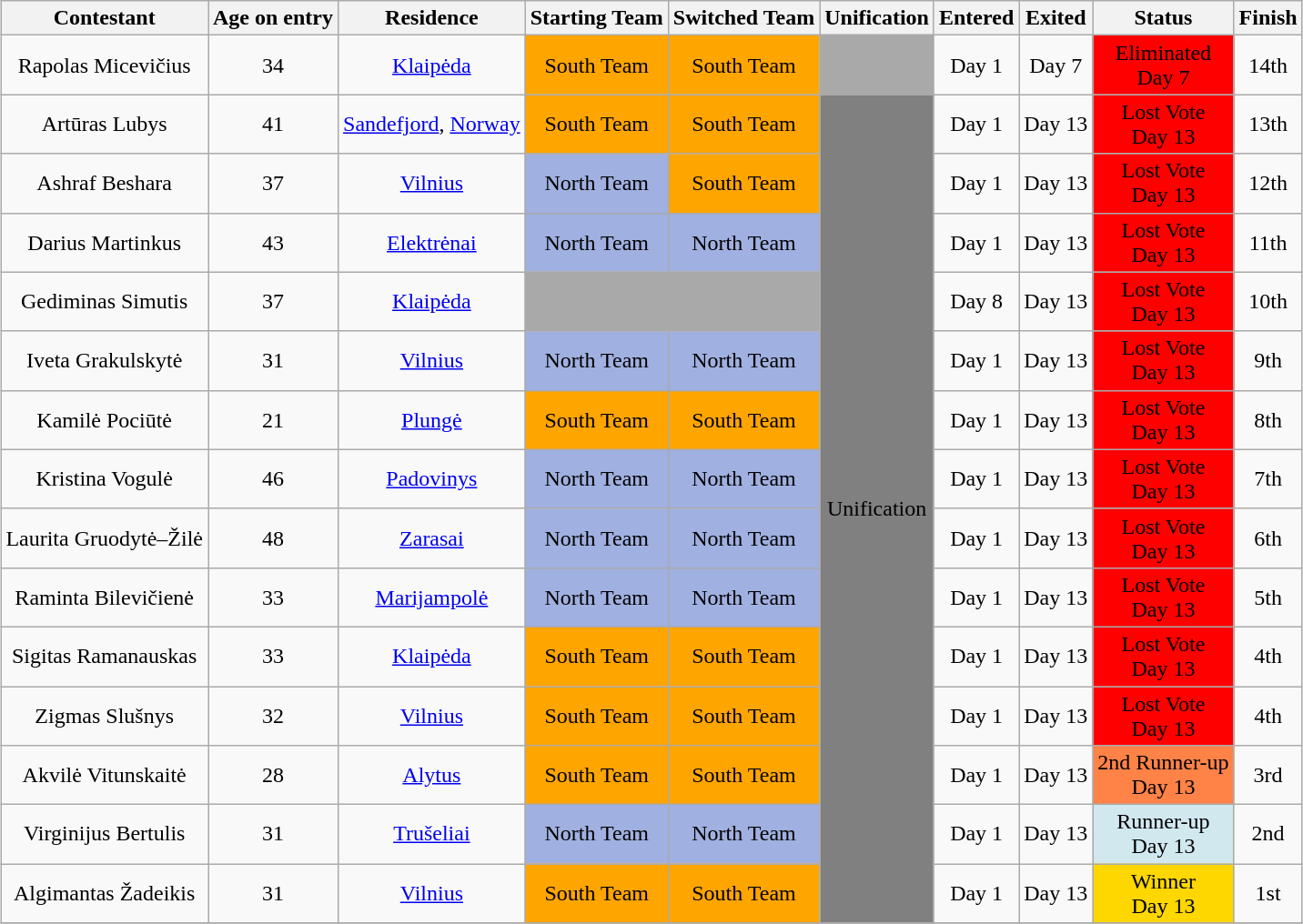<table class="wikitable sortable" style="margin:auto; text-align:center">
<tr>
<th>Contestant</th>
<th>Age on entry</th>
<th>Residence</th>
<th>Starting Team</th>
<th>Switched Team</th>
<th>Unification</th>
<th>Entered</th>
<th>Exited</th>
<th>Status</th>
<th>Finish</th>
</tr>
<tr>
<td>Rapolas Micevičius</td>
<td>34</td>
<td><a href='#'>Klaipėda</a></td>
<td bgcolor="orange">South Team</td>
<td bgcolor="orange">South Team</td>
<td bgcolor="darkgrey"></td>
<td>Day 1</td>
<td>Day 7</td>
<td style="background:#ff0000;">Eliminated<br>Day 7</td>
<td>14th</td>
</tr>
<tr>
<td>Artūras Lubys</td>
<td>41</td>
<td><a href='#'>Sandefjord</a>, <a href='#'>Norway</a></td>
<td bgcolor="orange">South Team</td>
<td bgcolor="orange">South Team</td>
<td rowspan="14" bgcolor="grey">Unification</td>
<td>Day 1</td>
<td>Day 13</td>
<td style="background:#ff0000;">Lost Vote<br>Day 13</td>
<td>13th</td>
</tr>
<tr>
<td>Ashraf Beshara</td>
<td>37</td>
<td><a href='#'>Vilnius</a></td>
<td bgcolor="navyblue">North Team</td>
<td bgcolor="orange">South Team</td>
<td>Day 1</td>
<td>Day 13</td>
<td style="background:#ff0000;">Lost Vote<br>Day 13</td>
<td>12th</td>
</tr>
<tr>
<td>Darius Martinkus</td>
<td>43</td>
<td><a href='#'>Elektrėnai</a></td>
<td bgcolor="navyblue">North Team</td>
<td bgcolor="navyblue">North Team</td>
<td>Day 1</td>
<td>Day 13</td>
<td style="background:#ff0000;">Lost Vote<br>Day 13</td>
<td>11th</td>
</tr>
<tr>
<td>Gediminas Simutis</td>
<td>37</td>
<td><a href='#'>Klaipėda</a></td>
<td bgcolor="darkgrey"></td>
<td bgcolor="darkgrey"></td>
<td>Day 8</td>
<td>Day 13</td>
<td style="background:#ff0000;">Lost Vote<br>Day 13</td>
<td>10th</td>
</tr>
<tr>
<td>Iveta Grakulskytė</td>
<td>31</td>
<td><a href='#'>Vilnius</a></td>
<td bgcolor="navyblue">North Team</td>
<td bgcolor="navyblue">North Team</td>
<td>Day 1</td>
<td>Day 13</td>
<td style="background:#ff0000;">Lost Vote<br>Day 13</td>
<td>9th</td>
</tr>
<tr>
<td>Kamilė Pociūtė</td>
<td>21</td>
<td><a href='#'>Plungė</a></td>
<td bgcolor="orange">South Team</td>
<td bgcolor="orange">South Team</td>
<td>Day 1</td>
<td>Day 13</td>
<td style="background:#ff0000;">Lost Vote<br>Day 13</td>
<td>8th</td>
</tr>
<tr>
<td>Kristina Vogulė</td>
<td>46</td>
<td><a href='#'>Padovinys</a></td>
<td bgcolor="navyblue">North Team</td>
<td bgcolor="navyblue">North Team</td>
<td>Day 1</td>
<td>Day 13</td>
<td style="background:#ff0000;">Lost Vote<br>Day 13</td>
<td>7th</td>
</tr>
<tr>
<td>Laurita Gruodytė–Žilė</td>
<td>48</td>
<td><a href='#'>Zarasai</a></td>
<td bgcolor="navyblue">North Team</td>
<td bgcolor="navyblue">North Team</td>
<td>Day 1</td>
<td>Day 13</td>
<td style="background:#ff0000;">Lost Vote<br>Day 13</td>
<td>6th</td>
</tr>
<tr>
<td>Raminta Bilevičienė</td>
<td>33</td>
<td><a href='#'>Marijampolė</a></td>
<td bgcolor="navyblue">North Team</td>
<td bgcolor="navyblue">North Team</td>
<td>Day 1</td>
<td>Day 13</td>
<td style="background:#ff0000;">Lost Vote<br>Day 13</td>
<td>5th</td>
</tr>
<tr>
<td>Sigitas Ramanauskas</td>
<td>33</td>
<td><a href='#'>Klaipėda</a></td>
<td bgcolor="orange">South Team</td>
<td bgcolor="orange">South Team</td>
<td>Day 1</td>
<td>Day 13</td>
<td style="background:#ff0000;">Lost Vote<br>Day 13</td>
<td>4th</td>
</tr>
<tr>
<td>Zigmas Slušnys</td>
<td>32</td>
<td><a href='#'>Vilnius</a></td>
<td bgcolor="orange">South Team</td>
<td bgcolor="orange">South Team</td>
<td>Day 1</td>
<td>Day 13</td>
<td style="background:#ff0000;">Lost Vote<br>Day 13</td>
<td>4th</td>
</tr>
<tr>
<td>Akvilė Vitunskaitė</td>
<td>28</td>
<td><a href='#'>Alytus</a></td>
<td bgcolor="orange">South Team</td>
<td bgcolor="orange">South Team</td>
<td>Day 1</td>
<td>Day 13</td>
<td style="background:#FF8247;">2nd Runner-up<br>Day 13</td>
<td>3rd</td>
</tr>
<tr>
<td>Virginijus Bertulis</td>
<td>31</td>
<td><a href='#'>Trušeliai</a></td>
<td bgcolor="navyblue">North Team</td>
<td bgcolor="navyblue">North Team</td>
<td>Day 1</td>
<td>Day 13</td>
<td style="background:#D1E8EF;">Runner-up<br>Day 13</td>
<td>2nd</td>
</tr>
<tr>
<td>Algimantas Žadeikis</td>
<td>31</td>
<td><a href='#'>Vilnius</a></td>
<td bgcolor="orange">South Team</td>
<td bgcolor="orange">South Team</td>
<td>Day 1</td>
<td>Day 13</td>
<td style="background:gold;">Winner<br>Day 13</td>
<td>1st</td>
</tr>
<tr>
</tr>
</table>
